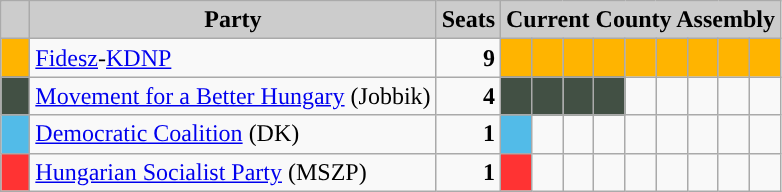<table class="wikitable">
<tr>
<th style="background:#ccc">   </th>
<th style="background:#ccc">Party</th>
<th style="background:#ccc">Seats</th>
<th style="background:#ccc" colspan="9">Current County Assembly</th>
</tr>
<tr>
<td style="background-color: #FFB400"> </td>
<td><a href='#'>Fidesz</a>-<a href='#'>KDNP</a></td>
<td style="text-align: right"><strong>9</strong></td>
<td style="background-color: #FFB400"> </td>
<td style="background-color: #FFB400"> </td>
<td style="background-color: #FFB400"> </td>
<td style="background-color: #FFB400"> </td>
<td style="background-color: #FFB400"> </td>
<td style="background-color: #FFB400"> </td>
<td style="background-color: #FFB400"> </td>
<td style="background-color: #FFB400"> </td>
<td style="background-color: #FFB400"> </td>
</tr>
<tr>
<td style="background-color: #425044"> </td>
<td><a href='#'>Movement for a Better Hungary</a> (Jobbik)</td>
<td style="text-align: right"><strong>4</strong></td>
<td style="background-color: #425044"> </td>
<td style="background-color: #425044"> </td>
<td style="background-color: #425044"> </td>
<td style="background-color: #425044"> </td>
<td> </td>
<td> </td>
<td> </td>
<td> </td>
<td> </td>
</tr>
<tr>
<td style="background-color: #52BBE8"> </td>
<td><a href='#'>Democratic Coalition</a> (DK)</td>
<td style="text-align: right"><strong>1</strong></td>
<td style="background-color: #52BBE8"> </td>
<td> </td>
<td> </td>
<td> </td>
<td> </td>
<td> </td>
<td> </td>
<td> </td>
<td> </td>
</tr>
<tr>
<td style="background-color: #FF3333"> </td>
<td><a href='#'>Hungarian Socialist Party</a> (MSZP)</td>
<td style="text-align: right"><strong>1</strong></td>
<td style="background-color: #FF3333"> </td>
<td> </td>
<td> </td>
<td> </td>
<td> </td>
<td> </td>
<td> </td>
<td> </td>
<td> </td>
</tr>
</table>
